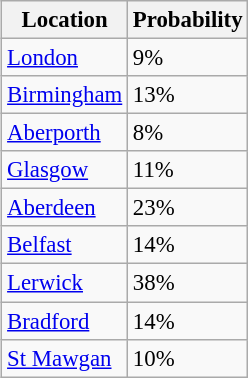<table class="wikitable sortable" style="float:right; margin:0 0.5em 0.5em 1em; font-size:95%;">
<tr>
<th>Location</th>
<th>Probability</th>
</tr>
<tr>
<td><a href='#'>London</a></td>
<td>9%</td>
</tr>
<tr>
<td><a href='#'>Birmingham</a></td>
<td>13%</td>
</tr>
<tr>
<td><a href='#'>Aberporth</a></td>
<td>8%</td>
</tr>
<tr>
<td><a href='#'>Glasgow</a></td>
<td>11%</td>
</tr>
<tr>
<td><a href='#'>Aberdeen</a></td>
<td>23%</td>
</tr>
<tr>
<td><a href='#'>Belfast</a></td>
<td>14%</td>
</tr>
<tr>
<td><a href='#'>Lerwick</a></td>
<td>38%</td>
</tr>
<tr>
<td><a href='#'>Bradford</a></td>
<td>14%</td>
</tr>
<tr>
<td><a href='#'>St Mawgan</a></td>
<td>10%</td>
</tr>
</table>
